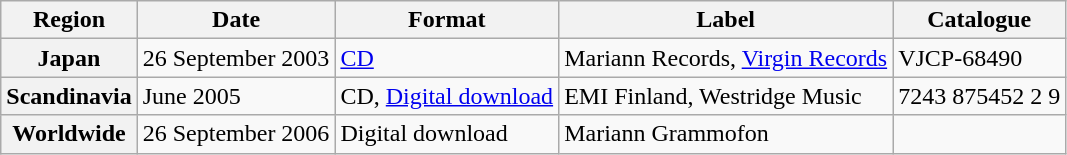<table class="wikitable plainrowheaders">
<tr>
<th scope="col">Region</th>
<th scope="col">Date</th>
<th scope="col">Format</th>
<th scope="col">Label</th>
<th scope="col">Catalogue</th>
</tr>
<tr>
<th scope="row">Japan </th>
<td>26 September 2003</td>
<td><a href='#'>CD</a></td>
<td>Mariann Records, <a href='#'>Virgin Records</a></td>
<td>VJCP-68490</td>
</tr>
<tr>
<th scope="row">Scandinavia</th>
<td>June 2005</td>
<td>CD, <a href='#'>Digital download</a></td>
<td>EMI Finland, Westridge Music</td>
<td>7243 875452 2 9</td>
</tr>
<tr>
<th scope="row">Worldwide </th>
<td>26 September 2006</td>
<td>Digital download</td>
<td>Mariann Grammofon</td>
<td></td>
</tr>
</table>
